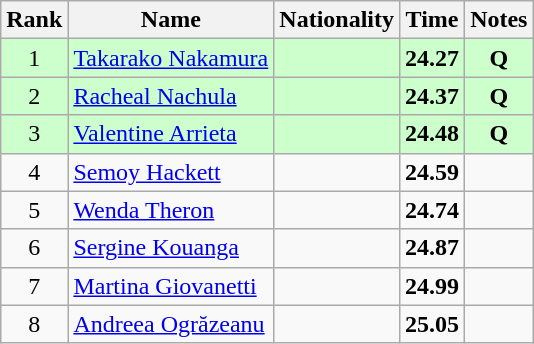<table class="wikitable sortable" style="text-align:center">
<tr>
<th>Rank</th>
<th>Name</th>
<th>Nationality</th>
<th>Time</th>
<th>Notes</th>
</tr>
<tr bgcolor=ccffcc>
<td>1</td>
<td align=left><a href='#'>Takarako Nakamura</a></td>
<td align=left></td>
<td><strong>24.27</strong></td>
<td><strong>Q</strong></td>
</tr>
<tr bgcolor=ccffcc>
<td>2</td>
<td align=left><a href='#'>Racheal Nachula</a></td>
<td align=left></td>
<td><strong>24.37</strong></td>
<td><strong>Q</strong></td>
</tr>
<tr bgcolor=ccffcc>
<td>3</td>
<td align=left><a href='#'>Valentine Arrieta</a></td>
<td align=left></td>
<td><strong>24.48</strong></td>
<td><strong>Q</strong></td>
</tr>
<tr>
<td>4</td>
<td align=left><a href='#'>Semoy Hackett</a></td>
<td align=left></td>
<td><strong>24.59</strong></td>
<td></td>
</tr>
<tr>
<td>5</td>
<td align=left><a href='#'>Wenda Theron</a></td>
<td align=left></td>
<td><strong>24.74</strong></td>
<td></td>
</tr>
<tr>
<td>6</td>
<td align=left><a href='#'>Sergine Kouanga</a></td>
<td align=left></td>
<td><strong>24.87</strong></td>
<td></td>
</tr>
<tr>
<td>7</td>
<td align=left><a href='#'>Martina Giovanetti</a></td>
<td align=left></td>
<td><strong>24.99</strong></td>
<td></td>
</tr>
<tr>
<td>8</td>
<td align=left><a href='#'>Andreea Ogrăzeanu</a></td>
<td align=left></td>
<td><strong>25.05</strong></td>
<td></td>
</tr>
</table>
